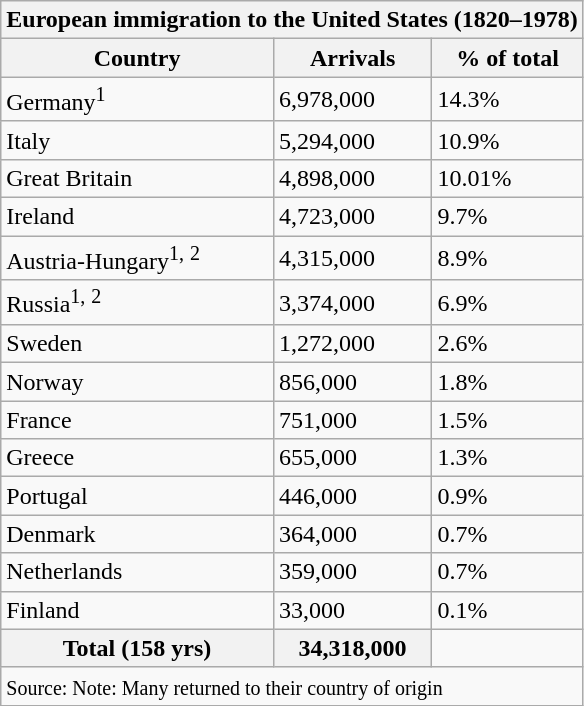<table class="wikitable sortable" style="text-align:left">
<tr>
<th colspan=3>European immigration to the United States (1820–1978)</th>
</tr>
<tr>
<th>Country</th>
<th>Arrivals</th>
<th>% of total</th>
</tr>
<tr>
<td>Germany<sup>1</sup></td>
<td>6,978,000</td>
<td>14.3%</td>
</tr>
<tr>
<td>Italy</td>
<td>5,294,000</td>
<td>10.9%</td>
</tr>
<tr>
<td>Great Britain</td>
<td>4,898,000</td>
<td>10.01%</td>
</tr>
<tr>
<td>Ireland</td>
<td>4,723,000</td>
<td>9.7%</td>
</tr>
<tr>
<td>Austria-Hungary<sup>1,</sup> <sup>2</sup></td>
<td>4,315,000</td>
<td>8.9%</td>
</tr>
<tr>
<td>Russia<sup>1,</sup> <sup>2</sup></td>
<td>3,374,000</td>
<td>6.9%</td>
</tr>
<tr>
<td>Sweden</td>
<td>1,272,000</td>
<td>2.6%</td>
</tr>
<tr>
<td>Norway</td>
<td>856,000</td>
<td>1.8%</td>
</tr>
<tr>
<td>France</td>
<td>751,000</td>
<td>1.5%</td>
</tr>
<tr>
<td>Greece</td>
<td>655,000</td>
<td>1.3%</td>
</tr>
<tr>
<td>Portugal</td>
<td>446,000</td>
<td>0.9%</td>
</tr>
<tr>
<td>Denmark</td>
<td>364,000</td>
<td>0.7%</td>
</tr>
<tr>
<td>Netherlands</td>
<td>359,000</td>
<td>0.7%</td>
</tr>
<tr>
<td>Finland</td>
<td>33,000</td>
<td>0.1%</td>
</tr>
<tr>
<th>Total (158 yrs)</th>
<th>34,318,000</th>
</tr>
<tr>
<td colspan=3 style="text-align:left;"><small>Source: Note: Many returned to their country of origin</small></td>
</tr>
</table>
